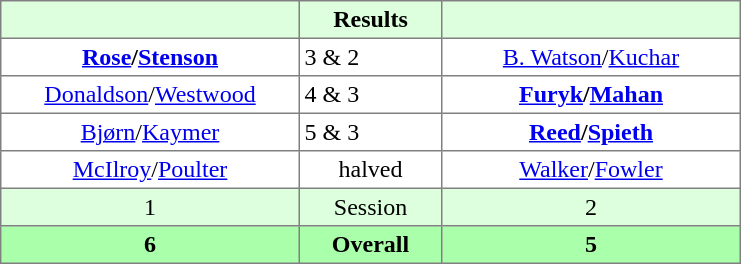<table border="1" cellpadding="3" style="border-collapse:collapse; text-align:center;">
<tr style="background:#dfd;">
<th style="width:12em;"></th>
<th style="width:5.5em;">Results</th>
<th style="width:12em;"></th>
</tr>
<tr>
<td><strong><a href='#'>Rose</a>/<a href='#'>Stenson</a></strong></td>
<td align=left> 3 & 2</td>
<td><a href='#'>B. Watson</a>/<a href='#'>Kuchar</a></td>
</tr>
<tr>
<td><a href='#'>Donaldson</a>/<a href='#'>Westwood</a></td>
<td align=left> 4 & 3</td>
<td><strong><a href='#'>Furyk</a>/<a href='#'>Mahan</a></strong></td>
</tr>
<tr>
<td><a href='#'>Bjørn</a>/<a href='#'>Kaymer</a></td>
<td align=left> 5 & 3</td>
<td><strong><a href='#'>Reed</a>/<a href='#'>Spieth</a></strong></td>
</tr>
<tr>
<td><a href='#'>McIlroy</a>/<a href='#'>Poulter</a></td>
<td align=center>halved</td>
<td><a href='#'>Walker</a>/<a href='#'>Fowler</a></td>
</tr>
<tr style="background:#dfd;">
<td>1</td>
<td>Session</td>
<td>2</td>
</tr>
<tr style="background:#afa;">
<th>6</th>
<th>Overall</th>
<th>5</th>
</tr>
</table>
